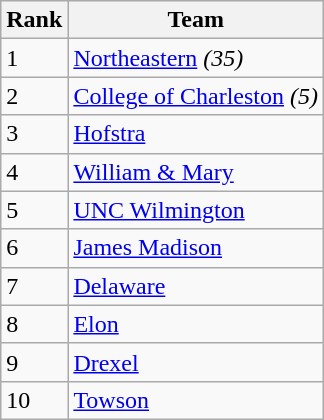<table class="wikitable">
<tr>
<th>Rank</th>
<th>Team</th>
</tr>
<tr>
<td>1</td>
<td><a href='#'>Northeastern</a> <em>(35)</em></td>
</tr>
<tr>
<td>2</td>
<td><a href='#'>College of Charleston</a>  <em>(5)</em></td>
</tr>
<tr>
<td>3</td>
<td><a href='#'>Hofstra</a></td>
</tr>
<tr>
<td>4</td>
<td><a href='#'>William & Mary</a></td>
</tr>
<tr>
<td>5</td>
<td><a href='#'>UNC Wilmington</a></td>
</tr>
<tr>
<td>6</td>
<td><a href='#'>James Madison</a></td>
</tr>
<tr>
<td>7</td>
<td><a href='#'>Delaware</a></td>
</tr>
<tr>
<td>8</td>
<td><a href='#'>Elon</a></td>
</tr>
<tr>
<td>9</td>
<td><a href='#'>Drexel</a></td>
</tr>
<tr>
<td>10</td>
<td><a href='#'>Towson</a></td>
</tr>
</table>
